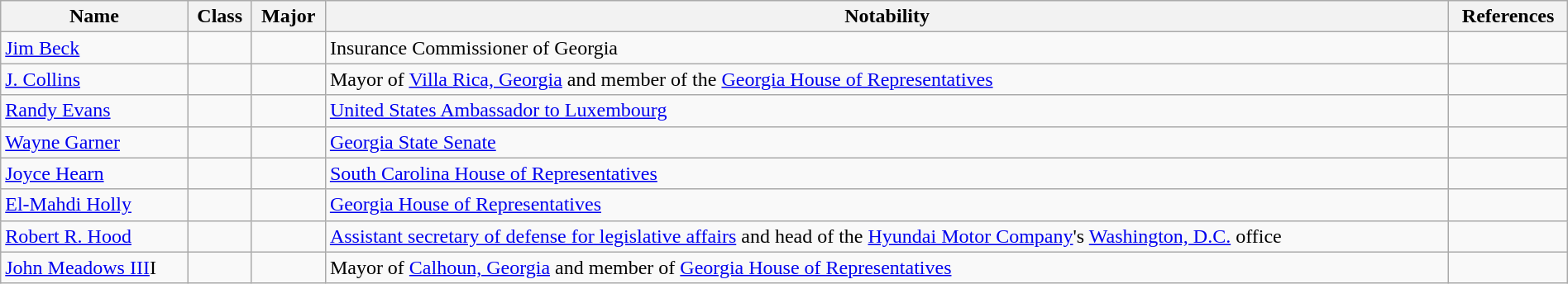<table class="wikitable sortable" style="width:100%;">
<tr>
<th>Name</th>
<th>Class</th>
<th>Major</th>
<th>Notability</th>
<th>References</th>
</tr>
<tr>
<td><a href='#'>Jim Beck</a></td>
<td></td>
<td></td>
<td>Insurance Commissioner of Georgia</td>
<td></td>
</tr>
<tr>
<td><a href='#'>J. Collins</a></td>
<td></td>
<td></td>
<td>Mayor of <a href='#'>Villa Rica, Georgia</a> and member of the <a href='#'>Georgia House of Representatives</a></td>
<td></td>
</tr>
<tr>
<td><a href='#'>Randy Evans</a></td>
<td></td>
<td></td>
<td><a href='#'>United States Ambassador to Luxembourg</a></td>
<td></td>
</tr>
<tr>
<td><a href='#'>Wayne Garner</a></td>
<td></td>
<td></td>
<td><a href='#'>Georgia State Senate</a></td>
<td></td>
</tr>
<tr>
<td><a href='#'>Joyce Hearn</a></td>
<td></td>
<td></td>
<td><a href='#'>South Carolina House of Representatives</a></td>
<td></td>
</tr>
<tr>
<td><a href='#'>El-Mahdi Holly</a></td>
<td></td>
<td></td>
<td><a href='#'>Georgia House of Representatives</a></td>
<td></td>
</tr>
<tr>
<td><a href='#'>Robert R. Hood</a></td>
<td></td>
<td></td>
<td><a href='#'>Assistant secretary of defense for legislative affairs</a> and head of the <a href='#'>Hyundai Motor Company</a>'s <a href='#'>Washington, D.C.</a> office</td>
<td></td>
</tr>
<tr>
<td><a href='#'>John Meadows III</a>I</td>
<td></td>
<td></td>
<td>Mayor of <a href='#'>Calhoun, Georgia</a> and member of <a href='#'>Georgia House of Representatives</a></td>
<td></td>
</tr>
</table>
